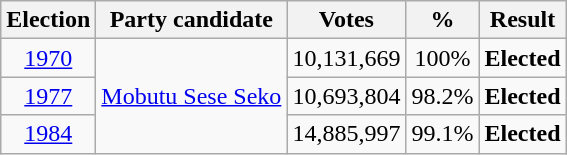<table class=wikitable style=text-align:center>
<tr>
<th>Election</th>
<th>Party candidate</th>
<th>Votes</th>
<th>%</th>
<th>Result</th>
</tr>
<tr>
<td><a href='#'>1970</a></td>
<td rowspan="3"><a href='#'>Mobutu Sese Seko</a></td>
<td>10,131,669</td>
<td>100%</td>
<td><strong>Elected</strong> </td>
</tr>
<tr>
<td><a href='#'>1977</a></td>
<td>10,693,804</td>
<td>98.2%</td>
<td><strong>Elected</strong> </td>
</tr>
<tr>
<td><a href='#'>1984</a></td>
<td>14,885,997</td>
<td>99.1%</td>
<td><strong>Elected</strong> </td>
</tr>
</table>
